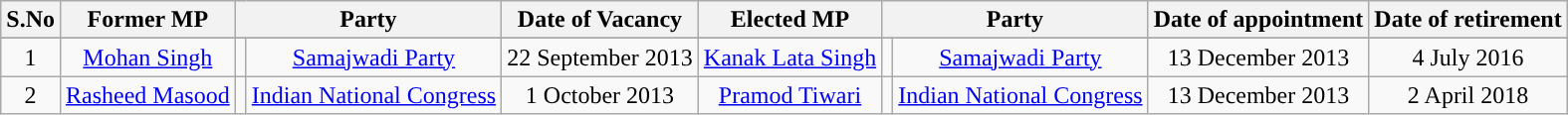<table class="wikitable sortable">
<tr>
<th>S.No</th>
<th>Former MP</th>
<th colspan=2>Party</th>
<th>Date of Vacancy</th>
<th>Elected MP</th>
<th colspan=2>Party</th>
<th>Date of appointment</th>
<th>Date of retirement</th>
</tr>
<tr>
</tr>
<tr style="text-align:center;">
<td>1</td>
<td><a href='#'>Mohan Singh</a></td>
<td></td>
<td><a href='#'>Samajwadi Party</a></td>
<td>22 September 2013</td>
<td><a href='#'>Kanak Lata Singh</a></td>
<td></td>
<td><a href='#'>Samajwadi Party</a></td>
<td>13 December 2013</td>
<td>4 July 2016</td>
</tr>
<tr style="text-align:center;">
<td>2</td>
<td><a href='#'>Rasheed Masood</a></td>
<td></td>
<td><a href='#'>Indian National Congress</a></td>
<td>1 October 2013</td>
<td><a href='#'>Pramod Tiwari</a></td>
<td></td>
<td><a href='#'>Indian National Congress</a></td>
<td>13 December 2013</td>
<td>2 April 2018</td>
</tr>
</table>
